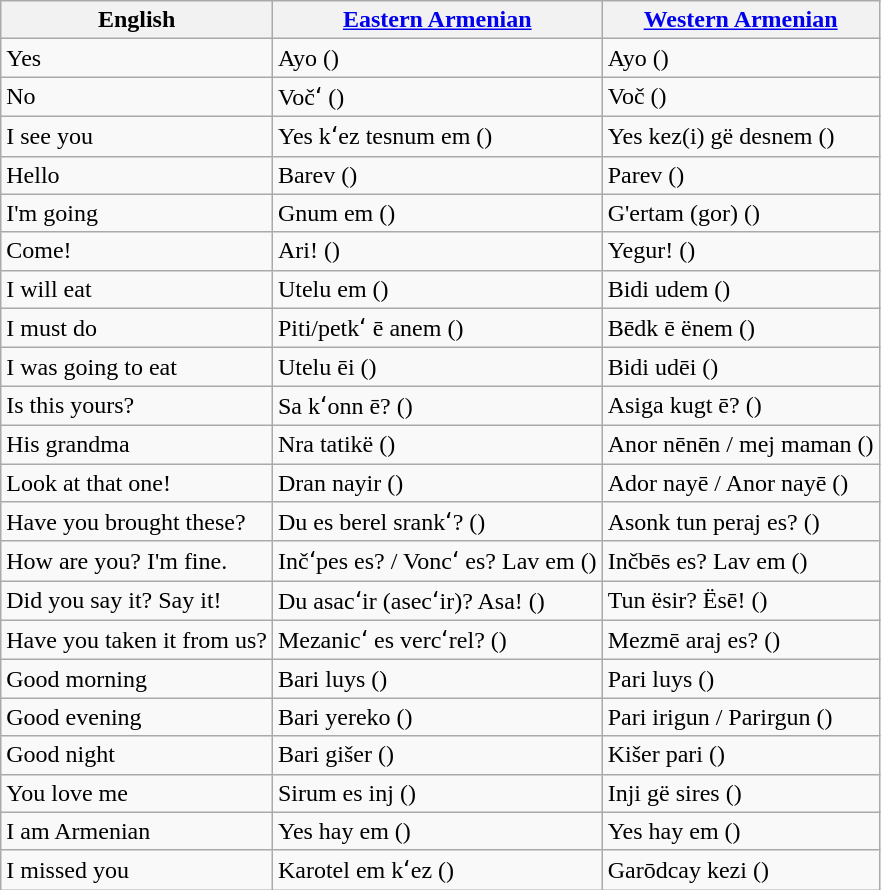<table class="wikitable">
<tr>
<th>English</th>
<th><a href='#'>Eastern Armenian</a></th>
<th><a href='#'>Western Armenian</a></th>
</tr>
<tr>
<td>Yes</td>
<td>Ayo ()</td>
<td>Ayo ()</td>
</tr>
<tr>
<td>No</td>
<td>Vočʻ ()</td>
<td>Voč ()</td>
</tr>
<tr>
<td>I see you</td>
<td>Yes kʻez tesnum em ()</td>
<td>Yes kez(i) gë desnem ()</td>
</tr>
<tr>
<td>Hello</td>
<td>Barev ()</td>
<td>Parev ()</td>
</tr>
<tr>
<td>I'm going</td>
<td>Gnum em ()</td>
<td>G'ertam (gor) ()</td>
</tr>
<tr>
<td>Come!</td>
<td>Ari! ()</td>
<td>Yegur! ()</td>
</tr>
<tr>
<td>I will eat</td>
<td>Utelu em ()</td>
<td>Bidi udem ()</td>
</tr>
<tr>
<td>I must do</td>
<td>Piti/petkʻ ē anem ()</td>
<td>Bēdk ē ënem ()</td>
</tr>
<tr>
<td>I was going to eat</td>
<td>Utelu ēi ()</td>
<td>Bidi udēi ()</td>
</tr>
<tr>
<td>Is this yours?</td>
<td>Sa kʻonn ē? ()</td>
<td>Asiga kugt ē? ()</td>
</tr>
<tr>
<td>His grandma</td>
<td>Nra tatikë ()</td>
<td>Anor nēnēn / mej maman ()</td>
</tr>
<tr>
<td>Look at that one!</td>
<td>Dran nayir ()</td>
<td>Ador nayē / Anor nayē ()</td>
</tr>
<tr>
<td>Have you brought these?</td>
<td>Du es berel srankʻ? ()</td>
<td>Asonk tun peraj es? ()</td>
</tr>
<tr>
<td>How are you? I'm fine.</td>
<td>Inčʻpes es? / Voncʻ es? Lav em ()</td>
<td>Inčbēs es? Lav em ()</td>
</tr>
<tr>
<td>Did you say it? Say it!</td>
<td>Du asacʻir (asecʻir)? Asa! ()</td>
<td>Tun ësir? Ësē! ()</td>
</tr>
<tr>
<td>Have you taken it from us?</td>
<td>Mezanicʻ es vercʻrel? ()</td>
<td>Mezmē araj es? ()</td>
</tr>
<tr>
<td>Good morning</td>
<td>Bari luys ()</td>
<td>Pari luys ()</td>
</tr>
<tr>
<td>Good evening</td>
<td>Bari yereko ()</td>
<td>Pari irigun / Parirgun ()</td>
</tr>
<tr>
<td>Good night</td>
<td>Bari gišer ()</td>
<td>Kišer pari ()</td>
</tr>
<tr>
<td>You love me</td>
<td>Sirum es inj ()</td>
<td>Inji gë sires ()</td>
</tr>
<tr>
<td>I am Armenian</td>
<td>Yes hay em ()</td>
<td>Yes hay em ()</td>
</tr>
<tr>
<td>I missed you</td>
<td>Karotel em kʻez ()</td>
<td>Garōdcay kezi ()</td>
</tr>
</table>
